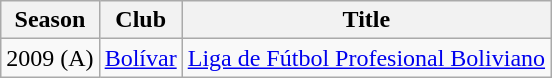<table class="wikitable">
<tr>
<th>Season</th>
<th>Club</th>
<th>Title</th>
</tr>
<tr>
<td>2009 (A)</td>
<td><a href='#'>Bolívar</a></td>
<td><a href='#'>Liga de Fútbol Profesional Boliviano</a></td>
</tr>
</table>
